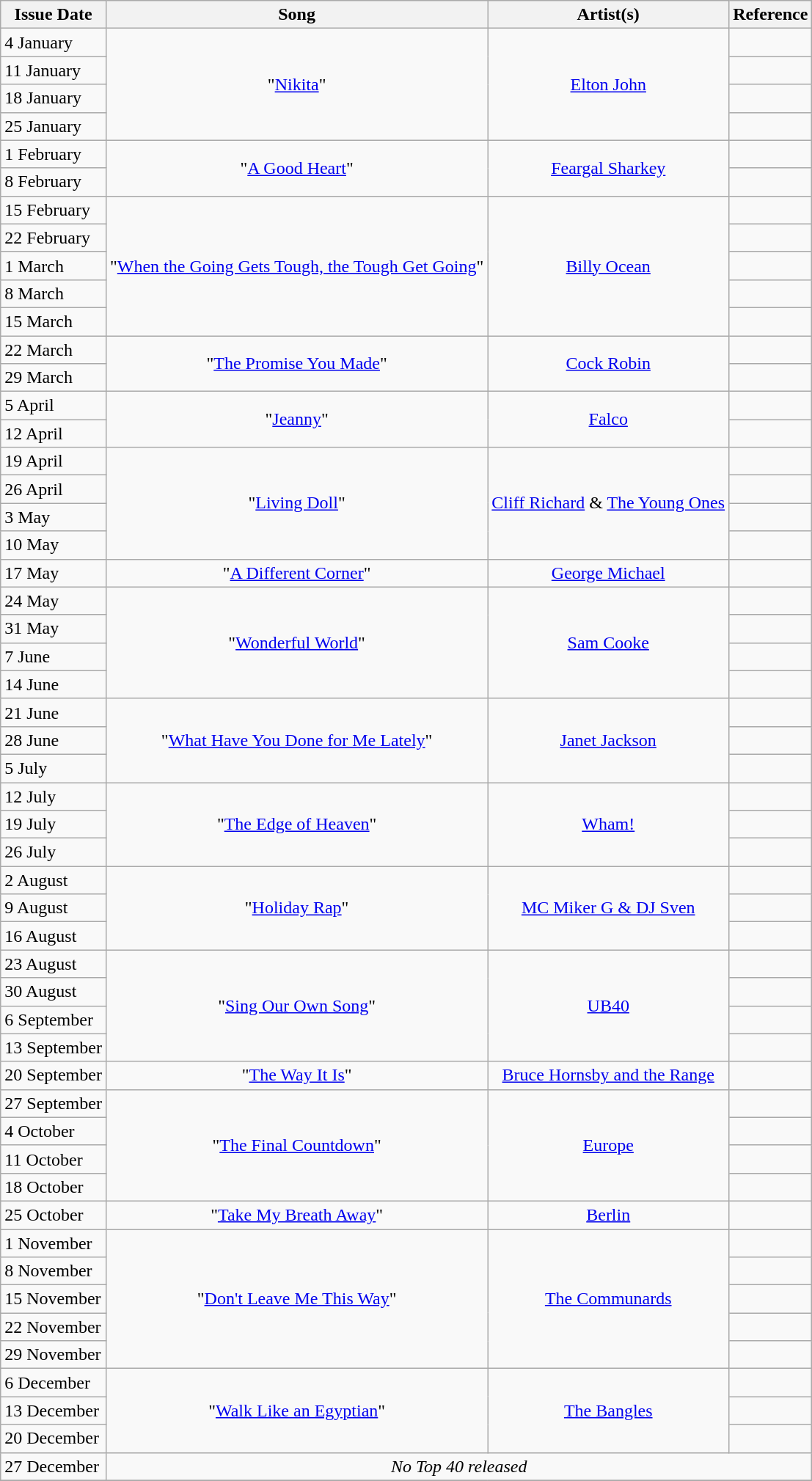<table class="wikitable">
<tr>
<th align="center">Issue Date</th>
<th align="center">Song</th>
<th align="center">Artist(s)</th>
<th align="center">Reference</th>
</tr>
<tr>
<td align="left">4 January</td>
<td align="center" rowspan="4">"<a href='#'>Nikita</a>"</td>
<td align="center" rowspan="4"><a href='#'>Elton John</a></td>
<td align="center"></td>
</tr>
<tr>
<td align="left">11 January</td>
<td align="center"></td>
</tr>
<tr>
<td align="left">18 January</td>
<td align="center"></td>
</tr>
<tr>
<td align="left">25 January</td>
<td align="center"></td>
</tr>
<tr>
<td align="left">1 February</td>
<td align="center" rowspan="2">"<a href='#'>A Good Heart</a>"</td>
<td align="center" rowspan="2"><a href='#'>Feargal Sharkey</a></td>
<td align="center"></td>
</tr>
<tr>
<td align="left">8 February</td>
<td align="center"></td>
</tr>
<tr>
<td align="left">15 February</td>
<td align="center" rowspan="5">"<a href='#'>When the Going Gets Tough, the Tough Get Going</a>"</td>
<td align="center" rowspan="5"><a href='#'>Billy Ocean</a></td>
<td align="center"></td>
</tr>
<tr>
<td align="left">22 February</td>
<td align="center"></td>
</tr>
<tr>
<td align="left">1 March</td>
<td align="center"></td>
</tr>
<tr>
<td align="left">8 March</td>
<td align="center"></td>
</tr>
<tr>
<td align="left">15 March</td>
<td align="center"></td>
</tr>
<tr>
<td align="left">22 March</td>
<td align="center" rowspan="2">"<a href='#'>The Promise You Made</a>"</td>
<td align="center" rowspan="2"><a href='#'>Cock Robin</a></td>
<td align="center"></td>
</tr>
<tr>
<td align="left">29 March</td>
<td align="center"></td>
</tr>
<tr>
<td align="left">5 April</td>
<td align="center" rowspan="2">"<a href='#'>Jeanny</a>"</td>
<td align="center" rowspan="2"><a href='#'>Falco</a></td>
<td align="center"></td>
</tr>
<tr>
<td align="left">12 April</td>
<td align="center"></td>
</tr>
<tr>
<td align="left">19 April</td>
<td align="center" rowspan="4">"<a href='#'>Living Doll</a>"</td>
<td align="center" rowspan="4"><a href='#'>Cliff Richard</a> & <a href='#'>The Young Ones</a></td>
<td align="center"></td>
</tr>
<tr>
<td align="left">26 April</td>
<td align="center"></td>
</tr>
<tr>
<td align="left">3 May</td>
<td align="center"></td>
</tr>
<tr>
<td align="left">10 May</td>
<td align="center"></td>
</tr>
<tr>
<td align="left">17 May</td>
<td align="center">"<a href='#'>A Different Corner</a>"</td>
<td align="center"><a href='#'>George Michael</a></td>
<td align="center"></td>
</tr>
<tr>
<td align="left">24 May</td>
<td align="center" rowspan="4">"<a href='#'>Wonderful World</a>"</td>
<td align="center" rowspan="4"><a href='#'>Sam Cooke</a></td>
<td align="center"></td>
</tr>
<tr>
<td align="left">31 May</td>
<td align="center"></td>
</tr>
<tr>
<td align="left">7 June</td>
<td align="center"></td>
</tr>
<tr>
<td align="left">14 June</td>
<td align="center"></td>
</tr>
<tr>
<td align="left">21 June</td>
<td align="center" rowspan="3">"<a href='#'>What Have You Done for Me Lately</a>"</td>
<td align="center" rowspan="3"><a href='#'>Janet Jackson</a></td>
<td align="center"></td>
</tr>
<tr>
<td align="left">28 June</td>
<td align="center"></td>
</tr>
<tr>
<td align="left">5 July</td>
<td align="center"></td>
</tr>
<tr>
<td align="left">12 July</td>
<td align="center" rowspan="3">"<a href='#'>The Edge of Heaven</a>"</td>
<td align="center" rowspan="3"><a href='#'>Wham!</a></td>
<td align="center"></td>
</tr>
<tr>
<td align="left">19 July</td>
<td align="center"></td>
</tr>
<tr>
<td align="left">26 July</td>
<td align="center"></td>
</tr>
<tr>
<td align="left">2 August</td>
<td align="center" rowspan="3">"<a href='#'>Holiday Rap</a>"</td>
<td align="center" rowspan="3"><a href='#'>MC Miker G & DJ Sven</a></td>
<td align="center"></td>
</tr>
<tr>
<td align="left">9 August</td>
<td align="center"></td>
</tr>
<tr>
<td align="left">16 August</td>
<td align="center"></td>
</tr>
<tr>
<td align="left">23 August</td>
<td align="center" rowspan="4">"<a href='#'>Sing Our Own Song</a>"</td>
<td align="center" rowspan="4"><a href='#'>UB40</a></td>
<td align="center"></td>
</tr>
<tr>
<td align="left">30 August</td>
<td align="center"></td>
</tr>
<tr>
<td align="left">6 September</td>
<td align="center"></td>
</tr>
<tr>
<td align="left">13 September</td>
<td align="center"></td>
</tr>
<tr>
<td align="left">20 September</td>
<td align="center">"<a href='#'>The Way It Is</a>"</td>
<td align="center"><a href='#'>Bruce Hornsby and the Range</a></td>
<td align="center"></td>
</tr>
<tr>
<td align="left">27 September</td>
<td align="center" rowspan="4">"<a href='#'>The Final Countdown</a>"</td>
<td align="center" rowspan="4"><a href='#'>Europe</a></td>
<td align="center"></td>
</tr>
<tr>
<td align="left">4 October</td>
<td align="center"></td>
</tr>
<tr>
<td align="left">11 October</td>
<td align="center"></td>
</tr>
<tr>
<td align="left">18 October</td>
<td align="center"></td>
</tr>
<tr>
<td align="left">25 October</td>
<td align="center">"<a href='#'>Take My Breath Away</a>"</td>
<td align="center"><a href='#'>Berlin</a></td>
<td align="center"></td>
</tr>
<tr>
<td align="left">1 November</td>
<td align="center" rowspan="5">"<a href='#'>Don't Leave Me This Way</a>"</td>
<td align="center" rowspan="5"><a href='#'>The Communards</a></td>
<td align="center"></td>
</tr>
<tr>
<td align="left">8 November</td>
<td align="center"></td>
</tr>
<tr>
<td align="left">15 November</td>
<td align="center"></td>
</tr>
<tr>
<td align="left">22 November</td>
<td align="center"></td>
</tr>
<tr>
<td align="left">29 November</td>
<td align="center"></td>
</tr>
<tr>
<td align="left">6 December</td>
<td align="center" rowspan="3">"<a href='#'>Walk Like an Egyptian</a>"</td>
<td align="center" rowspan="3"><a href='#'>The Bangles</a></td>
<td align="center"></td>
</tr>
<tr>
<td align="left">13 December</td>
<td align="center"></td>
</tr>
<tr>
<td align="left">20 December</td>
<td align="center"></td>
</tr>
<tr>
<td align="left">27 December</td>
<td align="center" colspan="3"><em>No Top 40 released</em></td>
</tr>
<tr>
</tr>
</table>
